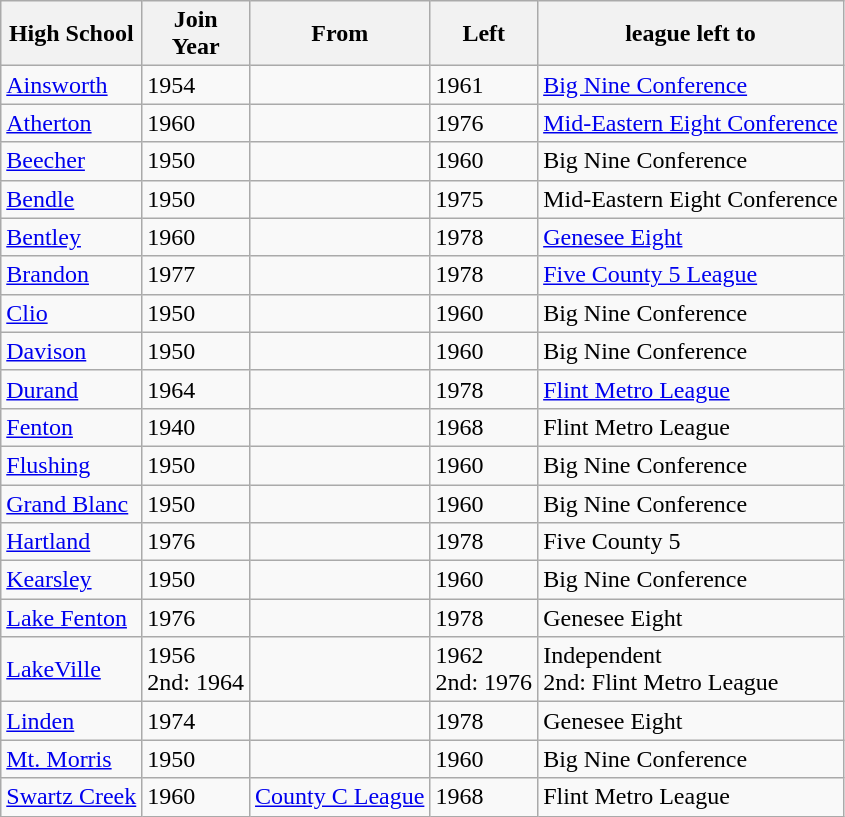<table class="wikitable" border="1">
<tr>
<th>High School</th>
<th>Join<br>Year</th>
<th>From</th>
<th>Left</th>
<th>league left to</th>
</tr>
<tr>
<td><a href='#'>Ainsworth</a></td>
<td>1954</td>
<td></td>
<td>1961</td>
<td><a href='#'>Big Nine Conference</a></td>
</tr>
<tr>
<td><a href='#'>Atherton</a></td>
<td>1960</td>
<td></td>
<td>1976</td>
<td><a href='#'>Mid-Eastern Eight Conference</a></td>
</tr>
<tr>
<td><a href='#'>Beecher</a></td>
<td>1950</td>
<td></td>
<td>1960</td>
<td>Big Nine Conference </td>
</tr>
<tr>
<td><a href='#'>Bendle</a></td>
<td>1950</td>
<td></td>
<td>1975</td>
<td>Mid-Eastern Eight Conference</td>
</tr>
<tr>
<td><a href='#'>Bentley</a></td>
<td>1960</td>
<td></td>
<td>1978</td>
<td><a href='#'>Genesee Eight</a></td>
</tr>
<tr>
<td><a href='#'>Brandon</a></td>
<td>1977</td>
<td></td>
<td>1978</td>
<td><a href='#'>Five County 5 League</a></td>
</tr>
<tr>
<td><a href='#'>Clio</a></td>
<td>1950</td>
<td></td>
<td>1960</td>
<td>Big Nine Conference</td>
</tr>
<tr>
<td><a href='#'>Davison</a></td>
<td>1950</td>
<td></td>
<td>1960</td>
<td>Big Nine Conference</td>
</tr>
<tr>
<td><a href='#'>Durand</a></td>
<td>1964</td>
<td></td>
<td>1978</td>
<td><a href='#'>Flint Metro League</a></td>
</tr>
<tr>
<td><a href='#'>Fenton</a></td>
<td>1940</td>
<td></td>
<td>1968</td>
<td>Flint Metro League</td>
</tr>
<tr>
<td><a href='#'>Flushing</a></td>
<td>1950</td>
<td></td>
<td>1960</td>
<td>Big Nine Conference</td>
</tr>
<tr>
<td><a href='#'>Grand Blanc</a></td>
<td>1950</td>
<td></td>
<td>1960</td>
<td>Big Nine Conference</td>
</tr>
<tr>
<td><a href='#'>Hartland</a></td>
<td>1976</td>
<td></td>
<td>1978</td>
<td>Five County 5</td>
</tr>
<tr>
<td><a href='#'>Kearsley</a></td>
<td>1950</td>
<td></td>
<td>1960</td>
<td>Big Nine Conference</td>
</tr>
<tr>
<td><a href='#'>Lake Fenton</a></td>
<td>1976</td>
<td></td>
<td>1978</td>
<td>Genesee Eight</td>
</tr>
<tr>
<td><a href='#'>LakeVille</a></td>
<td>1956<br> 2nd: 1964</td>
<td></td>
<td>1962<br> 2nd: 1976</td>
<td>Independent<br> 2nd:  Flint Metro League</td>
</tr>
<tr>
<td><a href='#'>Linden</a></td>
<td>1974</td>
<td></td>
<td>1978</td>
<td>Genesee Eight</td>
</tr>
<tr>
<td><a href='#'>Mt. Morris</a></td>
<td>1950</td>
<td></td>
<td>1960</td>
<td>Big Nine Conference</td>
</tr>
<tr>
<td><a href='#'>Swartz Creek</a></td>
<td>1960</td>
<td><a href='#'>County C League</a></td>
<td>1968</td>
<td>Flint Metro League</td>
</tr>
</table>
